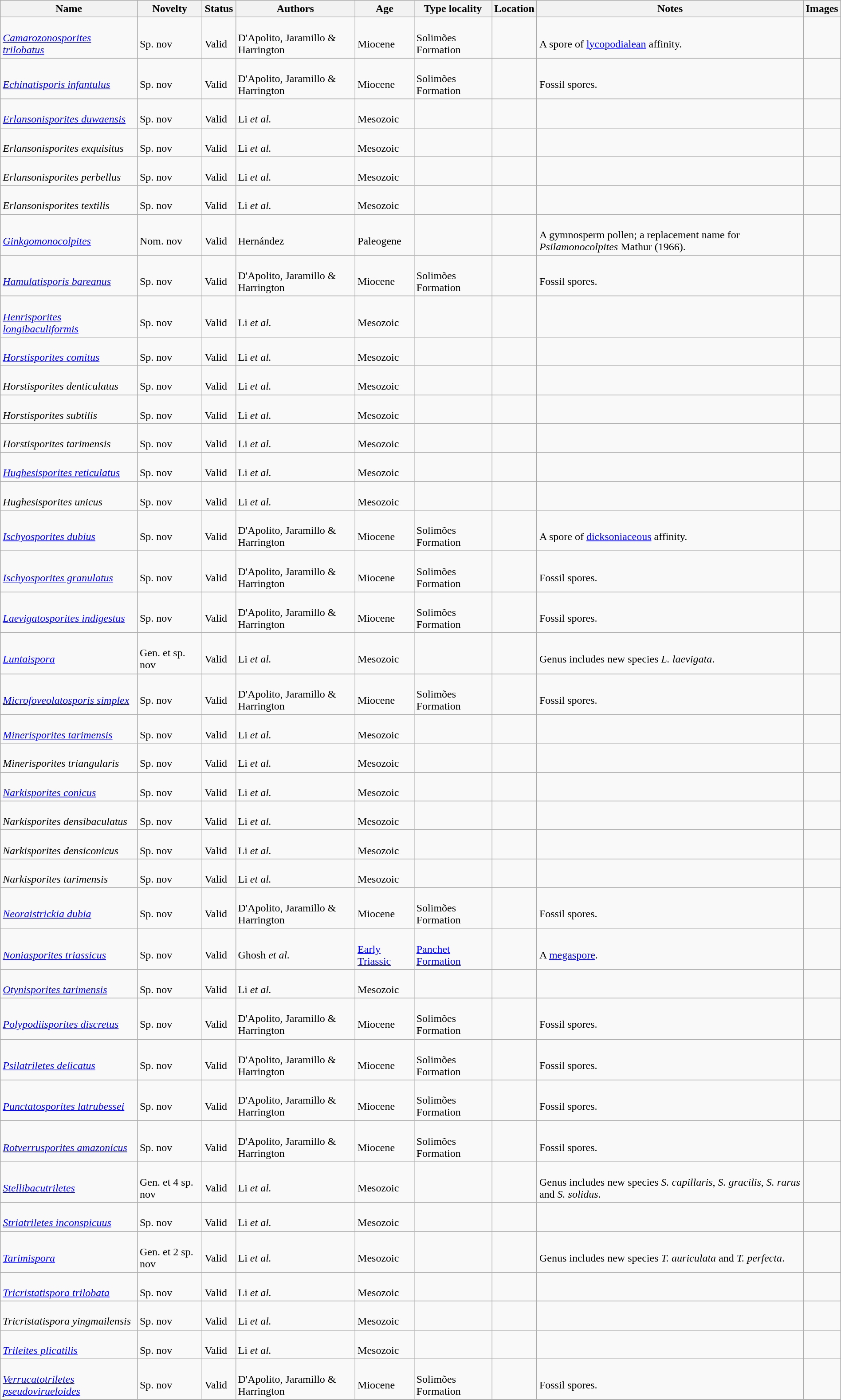<table class="wikitable sortable" align="center" width="100%">
<tr>
<th>Name</th>
<th>Novelty</th>
<th>Status</th>
<th>Authors</th>
<th>Age</th>
<th>Type locality</th>
<th>Location</th>
<th>Notes</th>
<th>Images</th>
</tr>
<tr>
<td><br><em><a href='#'>Camarozonosporites trilobatus</a></em></td>
<td><br>Sp. nov</td>
<td><br>Valid</td>
<td><br>D'Apolito, Jaramillo & Harrington</td>
<td><br>Miocene</td>
<td><br>Solimões Formation</td>
<td><br></td>
<td><br>A spore of <a href='#'>lycopodialean</a> affinity.</td>
<td></td>
</tr>
<tr>
<td><br><em><a href='#'>Echinatisporis infantulus</a></em></td>
<td><br>Sp. nov</td>
<td><br>Valid</td>
<td><br>D'Apolito, Jaramillo & Harrington</td>
<td><br>Miocene</td>
<td><br>Solimões Formation</td>
<td><br></td>
<td><br>Fossil spores.</td>
<td></td>
</tr>
<tr>
<td><br><em><a href='#'>Erlansonisporites duwaensis</a></em></td>
<td><br>Sp. nov</td>
<td><br>Valid</td>
<td><br>Li <em>et al.</em></td>
<td><br>Mesozoic</td>
<td></td>
<td><br></td>
<td></td>
<td></td>
</tr>
<tr>
<td><br><em>Erlansonisporites exquisitus</em></td>
<td><br>Sp. nov</td>
<td><br>Valid</td>
<td><br>Li <em>et al.</em></td>
<td><br>Mesozoic</td>
<td></td>
<td><br></td>
<td></td>
<td></td>
</tr>
<tr>
<td><br><em>Erlansonisporites perbellus</em></td>
<td><br>Sp. nov</td>
<td><br>Valid</td>
<td><br>Li <em>et al.</em></td>
<td><br>Mesozoic</td>
<td></td>
<td><br></td>
<td></td>
<td></td>
</tr>
<tr>
<td><br><em>Erlansonisporites textilis</em></td>
<td><br>Sp. nov</td>
<td><br>Valid</td>
<td><br>Li <em>et al.</em></td>
<td><br>Mesozoic</td>
<td></td>
<td><br></td>
<td></td>
<td></td>
</tr>
<tr>
<td><br><em><a href='#'>Ginkgomonocolpites</a></em></td>
<td><br>Nom. nov</td>
<td><br>Valid</td>
<td><br>Hernández</td>
<td><br>Paleogene</td>
<td></td>
<td><br></td>
<td><br>A gymnosperm pollen; a replacement name for <em>Psilamonocolpites</em> Mathur (1966).</td>
<td></td>
</tr>
<tr>
<td><br><em><a href='#'>Hamulatisporis bareanus</a></em></td>
<td><br>Sp. nov</td>
<td><br>Valid</td>
<td><br>D'Apolito, Jaramillo & Harrington</td>
<td><br>Miocene</td>
<td><br>Solimões Formation</td>
<td><br></td>
<td><br>Fossil spores.</td>
<td></td>
</tr>
<tr>
<td><br><em><a href='#'>Henrisporites longibaculiformis</a></em></td>
<td><br>Sp. nov</td>
<td><br>Valid</td>
<td><br>Li <em>et al.</em></td>
<td><br>Mesozoic</td>
<td></td>
<td><br></td>
<td></td>
<td></td>
</tr>
<tr>
<td><br><em><a href='#'>Horstisporites comitus</a></em></td>
<td><br>Sp. nov</td>
<td><br>Valid</td>
<td><br>Li <em>et al.</em></td>
<td><br>Mesozoic</td>
<td></td>
<td><br></td>
<td></td>
<td></td>
</tr>
<tr>
<td><br><em>Horstisporites denticulatus</em></td>
<td><br>Sp. nov</td>
<td><br>Valid</td>
<td><br>Li <em>et al.</em></td>
<td><br>Mesozoic</td>
<td></td>
<td><br></td>
<td></td>
<td></td>
</tr>
<tr>
<td><br><em>Horstisporites subtilis</em></td>
<td><br>Sp. nov</td>
<td><br>Valid</td>
<td><br>Li <em>et al.</em></td>
<td><br>Mesozoic</td>
<td></td>
<td><br></td>
<td></td>
<td></td>
</tr>
<tr>
<td><br><em>Horstisporites tarimensis</em></td>
<td><br>Sp. nov</td>
<td><br>Valid</td>
<td><br>Li <em>et al.</em></td>
<td><br>Mesozoic</td>
<td></td>
<td><br></td>
<td></td>
<td></td>
</tr>
<tr>
<td><br><em><a href='#'>Hughesisporites reticulatus</a></em></td>
<td><br>Sp. nov</td>
<td><br>Valid</td>
<td><br>Li <em>et al.</em></td>
<td><br>Mesozoic</td>
<td></td>
<td><br></td>
<td></td>
<td></td>
</tr>
<tr>
<td><br><em>Hughesisporites unicus</em></td>
<td><br>Sp. nov</td>
<td><br>Valid</td>
<td><br>Li <em>et al.</em></td>
<td><br>Mesozoic</td>
<td></td>
<td><br></td>
<td></td>
<td></td>
</tr>
<tr>
<td><br><em><a href='#'>Ischyosporites dubius</a></em></td>
<td><br>Sp. nov</td>
<td><br>Valid</td>
<td><br>D'Apolito, Jaramillo & Harrington</td>
<td><br>Miocene</td>
<td><br>Solimões Formation</td>
<td><br></td>
<td><br>A spore of <a href='#'>dicksoniaceous</a> affinity.</td>
<td></td>
</tr>
<tr>
<td><br><em><a href='#'>Ischyosporites granulatus</a></em></td>
<td><br>Sp. nov</td>
<td><br>Valid</td>
<td><br>D'Apolito, Jaramillo & Harrington</td>
<td><br>Miocene</td>
<td><br>Solimões Formation</td>
<td><br></td>
<td><br>Fossil spores.</td>
<td></td>
</tr>
<tr>
<td><br><em><a href='#'>Laevigatosporites indigestus</a></em></td>
<td><br>Sp. nov</td>
<td><br>Valid</td>
<td><br>D'Apolito, Jaramillo & Harrington</td>
<td><br>Miocene</td>
<td><br>Solimões Formation</td>
<td><br></td>
<td><br>Fossil spores.</td>
<td></td>
</tr>
<tr>
<td><br><em><a href='#'>Luntaispora</a></em></td>
<td><br>Gen. et sp. nov</td>
<td><br>Valid</td>
<td><br>Li <em>et al.</em></td>
<td><br>Mesozoic</td>
<td></td>
<td><br></td>
<td><br>Genus includes new species <em>L. laevigata</em>.</td>
<td></td>
</tr>
<tr>
<td><br><em><a href='#'>Microfoveolatosporis simplex</a></em></td>
<td><br>Sp. nov</td>
<td><br>Valid</td>
<td><br>D'Apolito, Jaramillo & Harrington</td>
<td><br>Miocene</td>
<td><br>Solimões Formation</td>
<td><br></td>
<td><br>Fossil spores.</td>
<td></td>
</tr>
<tr>
<td><br><em><a href='#'>Minerisporites tarimensis</a></em></td>
<td><br>Sp. nov</td>
<td><br>Valid</td>
<td><br>Li <em>et al.</em></td>
<td><br>Mesozoic</td>
<td></td>
<td><br></td>
<td></td>
<td></td>
</tr>
<tr>
<td><br><em>Minerisporites triangularis</em></td>
<td><br>Sp. nov</td>
<td><br>Valid</td>
<td><br>Li <em>et al.</em></td>
<td><br>Mesozoic</td>
<td></td>
<td><br></td>
<td></td>
<td></td>
</tr>
<tr>
<td><br><em><a href='#'>Narkisporites conicus</a></em></td>
<td><br>Sp. nov</td>
<td><br>Valid</td>
<td><br>Li <em>et al.</em></td>
<td><br>Mesozoic</td>
<td></td>
<td><br></td>
<td></td>
<td></td>
</tr>
<tr>
<td><br><em>Narkisporites densibaculatus</em></td>
<td><br>Sp. nov</td>
<td><br>Valid</td>
<td><br>Li <em>et al.</em></td>
<td><br>Mesozoic</td>
<td></td>
<td><br></td>
<td></td>
<td></td>
</tr>
<tr>
<td><br><em>Narkisporites densiconicus</em></td>
<td><br>Sp. nov</td>
<td><br>Valid</td>
<td><br>Li <em>et al.</em></td>
<td><br>Mesozoic</td>
<td></td>
<td><br></td>
<td></td>
<td></td>
</tr>
<tr>
<td><br><em>Narkisporites tarimensis</em></td>
<td><br>Sp. nov</td>
<td><br>Valid</td>
<td><br>Li <em>et al.</em></td>
<td><br>Mesozoic</td>
<td></td>
<td><br></td>
<td></td>
<td></td>
</tr>
<tr>
<td><br><em><a href='#'>Neoraistrickia dubia</a></em></td>
<td><br>Sp. nov</td>
<td><br>Valid</td>
<td><br>D'Apolito, Jaramillo & Harrington</td>
<td><br>Miocene</td>
<td><br>Solimões Formation</td>
<td><br></td>
<td><br>Fossil spores.</td>
<td></td>
</tr>
<tr>
<td><br><em><a href='#'>Noniasporites triassicus</a></em></td>
<td><br>Sp. nov</td>
<td><br>Valid</td>
<td><br>Ghosh <em>et al.</em></td>
<td><br><a href='#'>Early Triassic</a></td>
<td><br><a href='#'>Panchet Formation</a></td>
<td><br></td>
<td><br>A <a href='#'>megaspore</a>.</td>
<td></td>
</tr>
<tr>
<td><br><em><a href='#'>Otynisporites tarimensis</a></em></td>
<td><br>Sp. nov</td>
<td><br>Valid</td>
<td><br>Li <em>et al.</em></td>
<td><br>Mesozoic</td>
<td></td>
<td><br></td>
<td></td>
<td></td>
</tr>
<tr>
<td><br><em><a href='#'>Polypodiisporites discretus</a></em></td>
<td><br>Sp. nov</td>
<td><br>Valid</td>
<td><br>D'Apolito, Jaramillo & Harrington</td>
<td><br>Miocene</td>
<td><br>Solimões Formation</td>
<td><br></td>
<td><br>Fossil spores.</td>
<td></td>
</tr>
<tr>
<td><br><em><a href='#'>Psilatriletes delicatus</a></em></td>
<td><br>Sp. nov</td>
<td><br>Valid</td>
<td><br>D'Apolito, Jaramillo & Harrington</td>
<td><br>Miocene</td>
<td><br>Solimões Formation</td>
<td><br></td>
<td><br>Fossil spores.</td>
<td></td>
</tr>
<tr>
<td><br><em><a href='#'>Punctatosporites latrubessei</a></em></td>
<td><br>Sp. nov</td>
<td><br>Valid</td>
<td><br>D'Apolito, Jaramillo & Harrington</td>
<td><br>Miocene</td>
<td><br>Solimões Formation</td>
<td><br></td>
<td><br>Fossil spores.</td>
<td></td>
</tr>
<tr>
<td><br><em><a href='#'>Rotverrusporites amazonicus</a></em></td>
<td><br>Sp. nov</td>
<td><br>Valid</td>
<td><br>D'Apolito, Jaramillo & Harrington</td>
<td><br>Miocene</td>
<td><br>Solimões Formation</td>
<td><br></td>
<td><br>Fossil spores.</td>
<td></td>
</tr>
<tr>
<td><br><em><a href='#'>Stellibacutriletes</a></em></td>
<td><br>Gen. et 4 sp. nov</td>
<td><br>Valid</td>
<td><br>Li <em>et al.</em></td>
<td><br>Mesozoic</td>
<td></td>
<td><br></td>
<td><br>Genus includes new species <em>S. capillaris</em>, <em>S. gracilis</em>, <em>S. rarus</em> and <em>S. solidus</em>.</td>
<td></td>
</tr>
<tr>
<td><br><em><a href='#'>Striatriletes inconspicuus</a></em></td>
<td><br>Sp. nov</td>
<td><br>Valid</td>
<td><br>Li <em>et al.</em></td>
<td><br>Mesozoic</td>
<td></td>
<td><br></td>
<td></td>
<td></td>
</tr>
<tr>
<td><br><em><a href='#'>Tarimispora</a></em></td>
<td><br>Gen. et 2 sp. nov</td>
<td><br>Valid</td>
<td><br>Li <em>et al.</em></td>
<td><br>Mesozoic</td>
<td></td>
<td><br></td>
<td><br>Genus includes new species <em>T. auriculata</em> and <em>T. perfecta</em>.</td>
<td></td>
</tr>
<tr>
<td><br><em><a href='#'>Tricristatispora trilobata</a></em></td>
<td><br>Sp. nov</td>
<td><br>Valid</td>
<td><br>Li <em>et al.</em></td>
<td><br>Mesozoic</td>
<td></td>
<td><br></td>
<td></td>
<td></td>
</tr>
<tr>
<td><br><em>Tricristatispora yingmailensis</em></td>
<td><br>Sp. nov</td>
<td><br>Valid</td>
<td><br>Li <em>et al.</em></td>
<td><br>Mesozoic</td>
<td></td>
<td><br></td>
<td></td>
<td></td>
</tr>
<tr>
<td><br><em><a href='#'>Trileites plicatilis</a></em></td>
<td><br>Sp. nov</td>
<td><br>Valid</td>
<td><br>Li <em>et al.</em></td>
<td><br>Mesozoic</td>
<td></td>
<td><br></td>
<td></td>
<td></td>
</tr>
<tr>
<td><br><em><a href='#'>Verrucatotriletes pseudovirueloides</a></em></td>
<td><br>Sp. nov</td>
<td><br>Valid</td>
<td><br>D'Apolito, Jaramillo & Harrington</td>
<td><br>Miocene</td>
<td><br>Solimões Formation</td>
<td><br></td>
<td><br>Fossil spores.</td>
<td></td>
</tr>
<tr>
</tr>
</table>
